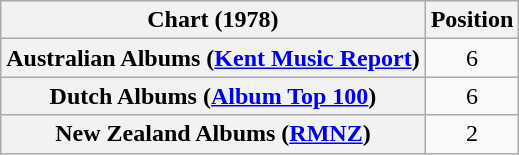<table class="wikitable sortable plainrowheaders" style="text-align:center">
<tr>
<th scope="col">Chart (1978)</th>
<th scope="col">Position</th>
</tr>
<tr>
<th scope="row">Australian Albums (<a href='#'>Kent Music Report</a>)</th>
<td>6</td>
</tr>
<tr>
<th scope="row">Dutch Albums (<a href='#'>Album Top 100</a>)</th>
<td>6</td>
</tr>
<tr>
<th scope="row">New Zealand Albums (<a href='#'>RMNZ</a>)</th>
<td>2</td>
</tr>
</table>
